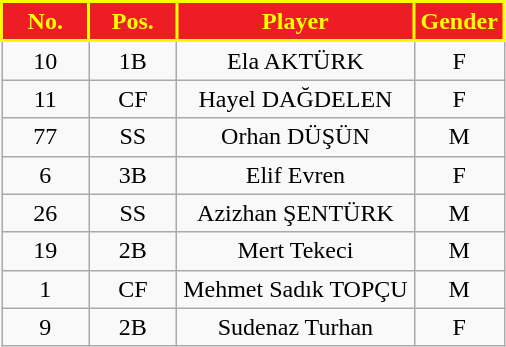<table class="wikitable" style="text-align: center;">
<tr>
<th style="background:#EE1C25; color:#FFFF00; border:2px solid #FFFF00; width: 50px;">No.</th>
<th style="background:#EE1C25; color:#FFFF00; border:2px solid #FFFF00; width: 50px;">Pos.</th>
<th style="background:#EE1C25; color:#FFFF00; border:2px solid #FFFF00; width: 150px;">Player</th>
<th style="background:#EE1C25; color:#FFFF00; border:2px solid #FFFF00; width: 50px;">Gender</th>
</tr>
<tr>
<td>10</td>
<td>1B</td>
<td>Ela AKTÜRK</td>
<td>F</td>
</tr>
<tr>
<td>11</td>
<td>CF</td>
<td>Hayel DAĞDELEN</td>
<td>F</td>
</tr>
<tr>
<td>77</td>
<td>SS</td>
<td>Orhan DÜŞÜN</td>
<td>M</td>
</tr>
<tr>
<td>6</td>
<td>3B</td>
<td>Elif Evren</td>
<td>F</td>
</tr>
<tr>
<td>26</td>
<td>SS</td>
<td>Azizhan ŞENTÜRK</td>
<td>M</td>
</tr>
<tr>
<td>19</td>
<td>2B</td>
<td>Mert Tekeci</td>
<td>M</td>
</tr>
<tr>
<td>1</td>
<td>CF</td>
<td>Mehmet Sadık TOPÇU</td>
<td>M</td>
</tr>
<tr>
<td>9</td>
<td>2B</td>
<td>Sudenaz Turhan</td>
<td>F</td>
</tr>
</table>
